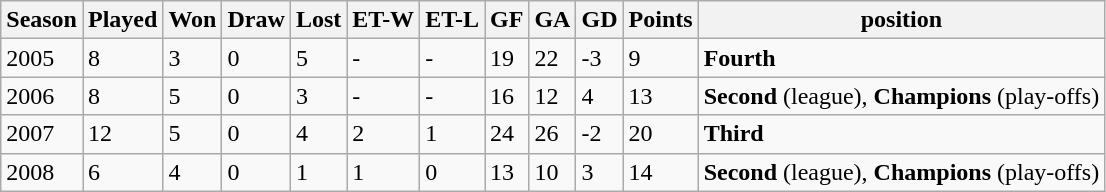<table class="wikitable">
<tr>
<th>Season</th>
<th>Played</th>
<th>Won</th>
<th>Draw</th>
<th>Lost</th>
<th>ET-W</th>
<th>ET-L</th>
<th>GF</th>
<th>GA</th>
<th>GD</th>
<th>Points</th>
<th>position</th>
</tr>
<tr>
<td>2005</td>
<td>8</td>
<td>3</td>
<td>0</td>
<td>5</td>
<td>-</td>
<td>-</td>
<td>19</td>
<td>22</td>
<td>-3</td>
<td>9</td>
<td><strong>Fourth</strong></td>
</tr>
<tr>
<td>2006</td>
<td>8</td>
<td>5</td>
<td>0</td>
<td>3</td>
<td>-</td>
<td>-</td>
<td>16</td>
<td>12</td>
<td>4</td>
<td>13</td>
<td><strong>Second</strong> (league), <strong>Champions</strong> (play-offs)</td>
</tr>
<tr>
<td>2007</td>
<td>12</td>
<td>5</td>
<td>0</td>
<td>4</td>
<td>2</td>
<td>1</td>
<td>24</td>
<td>26</td>
<td>-2</td>
<td>20</td>
<td><strong>Third</strong></td>
</tr>
<tr>
<td>2008</td>
<td>6</td>
<td>4</td>
<td>0</td>
<td>1</td>
<td>1</td>
<td>0</td>
<td>13</td>
<td>10</td>
<td>3</td>
<td>14</td>
<td><strong>Second</strong> (league), <strong>Champions</strong> (play-offs)</td>
</tr>
</table>
